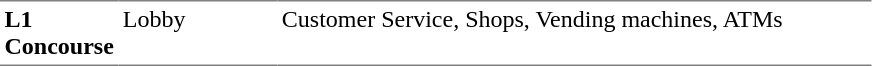<table table border=0 cellspacing=0 cellpadding=3>
<tr>
<td style="border-bottom:solid 1px gray; border-top:solid 1px gray;" valign=top width=50><strong>L1<br>Concourse</strong></td>
<td style="border-bottom:solid 1px gray; border-top:solid 1px gray;" valign=top width=100>Lobby</td>
<td style="border-bottom:solid 1px gray; border-top:solid 1px gray;" valign=top width=390>Customer Service, Shops, Vending machines, ATMs</td>
</tr>
</table>
